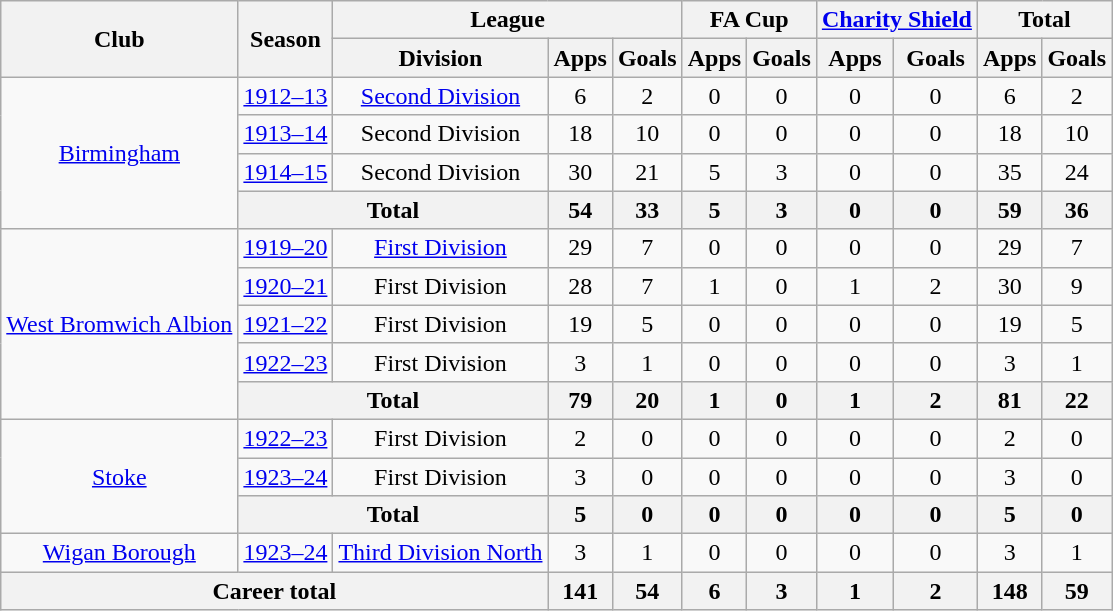<table class="wikitable" style="text-align: center;">
<tr>
<th rowspan=2>Club</th>
<th rowspan=2>Season</th>
<th colspan=3>League</th>
<th colspan=2>FA Cup</th>
<th colspan=2><a href='#'>Charity Shield</a></th>
<th colspan=2>Total</th>
</tr>
<tr>
<th>Division</th>
<th>Apps</th>
<th>Goals</th>
<th>Apps</th>
<th>Goals</th>
<th>Apps</th>
<th>Goals</th>
<th>Apps</th>
<th>Goals</th>
</tr>
<tr>
<td rowspan=4><a href='#'>Birmingham</a></td>
<td><a href='#'>1912–13</a></td>
<td><a href='#'>Second Division</a></td>
<td>6</td>
<td>2</td>
<td>0</td>
<td>0</td>
<td>0</td>
<td>0</td>
<td>6</td>
<td>2</td>
</tr>
<tr>
<td><a href='#'>1913–14</a></td>
<td>Second Division</td>
<td>18</td>
<td>10</td>
<td>0</td>
<td>0</td>
<td>0</td>
<td>0</td>
<td>18</td>
<td>10</td>
</tr>
<tr>
<td><a href='#'>1914–15</a></td>
<td>Second Division</td>
<td>30</td>
<td>21</td>
<td>5</td>
<td>3</td>
<td>0</td>
<td>0</td>
<td>35</td>
<td>24</td>
</tr>
<tr>
<th colspan=2>Total</th>
<th>54</th>
<th>33</th>
<th>5</th>
<th>3</th>
<th>0</th>
<th>0</th>
<th>59</th>
<th>36</th>
</tr>
<tr>
<td rowspan=5><a href='#'>West Bromwich Albion</a></td>
<td><a href='#'>1919–20</a></td>
<td><a href='#'>First Division</a></td>
<td>29</td>
<td>7</td>
<td>0</td>
<td>0</td>
<td>0</td>
<td>0</td>
<td>29</td>
<td>7</td>
</tr>
<tr>
<td><a href='#'>1920–21</a></td>
<td>First Division</td>
<td>28</td>
<td>7</td>
<td>1</td>
<td>0</td>
<td>1</td>
<td>2</td>
<td>30</td>
<td>9</td>
</tr>
<tr>
<td><a href='#'>1921–22</a></td>
<td>First Division</td>
<td>19</td>
<td>5</td>
<td>0</td>
<td>0</td>
<td>0</td>
<td>0</td>
<td>19</td>
<td>5</td>
</tr>
<tr>
<td><a href='#'>1922–23</a></td>
<td>First Division</td>
<td>3</td>
<td>1</td>
<td>0</td>
<td>0</td>
<td>0</td>
<td>0</td>
<td>3</td>
<td>1</td>
</tr>
<tr>
<th colspan=2>Total</th>
<th>79</th>
<th>20</th>
<th>1</th>
<th>0</th>
<th>1</th>
<th>2</th>
<th>81</th>
<th>22</th>
</tr>
<tr>
<td rowspan=3><a href='#'>Stoke</a></td>
<td><a href='#'>1922–23</a></td>
<td>First Division</td>
<td>2</td>
<td>0</td>
<td>0</td>
<td>0</td>
<td>0</td>
<td>0</td>
<td>2</td>
<td>0</td>
</tr>
<tr>
<td><a href='#'>1923–24</a></td>
<td>First Division</td>
<td>3</td>
<td>0</td>
<td>0</td>
<td>0</td>
<td>0</td>
<td>0</td>
<td>3</td>
<td>0</td>
</tr>
<tr>
<th colspan=2>Total</th>
<th>5</th>
<th>0</th>
<th>0</th>
<th>0</th>
<th>0</th>
<th>0</th>
<th>5</th>
<th>0</th>
</tr>
<tr>
<td><a href='#'>Wigan Borough</a></td>
<td><a href='#'>1923–24</a></td>
<td><a href='#'>Third Division North</a></td>
<td>3</td>
<td>1</td>
<td>0</td>
<td>0</td>
<td>0</td>
<td>0</td>
<td>3</td>
<td>1</td>
</tr>
<tr>
<th colspan=3>Career total</th>
<th>141</th>
<th>54</th>
<th>6</th>
<th>3</th>
<th>1</th>
<th>2</th>
<th>148</th>
<th>59</th>
</tr>
</table>
